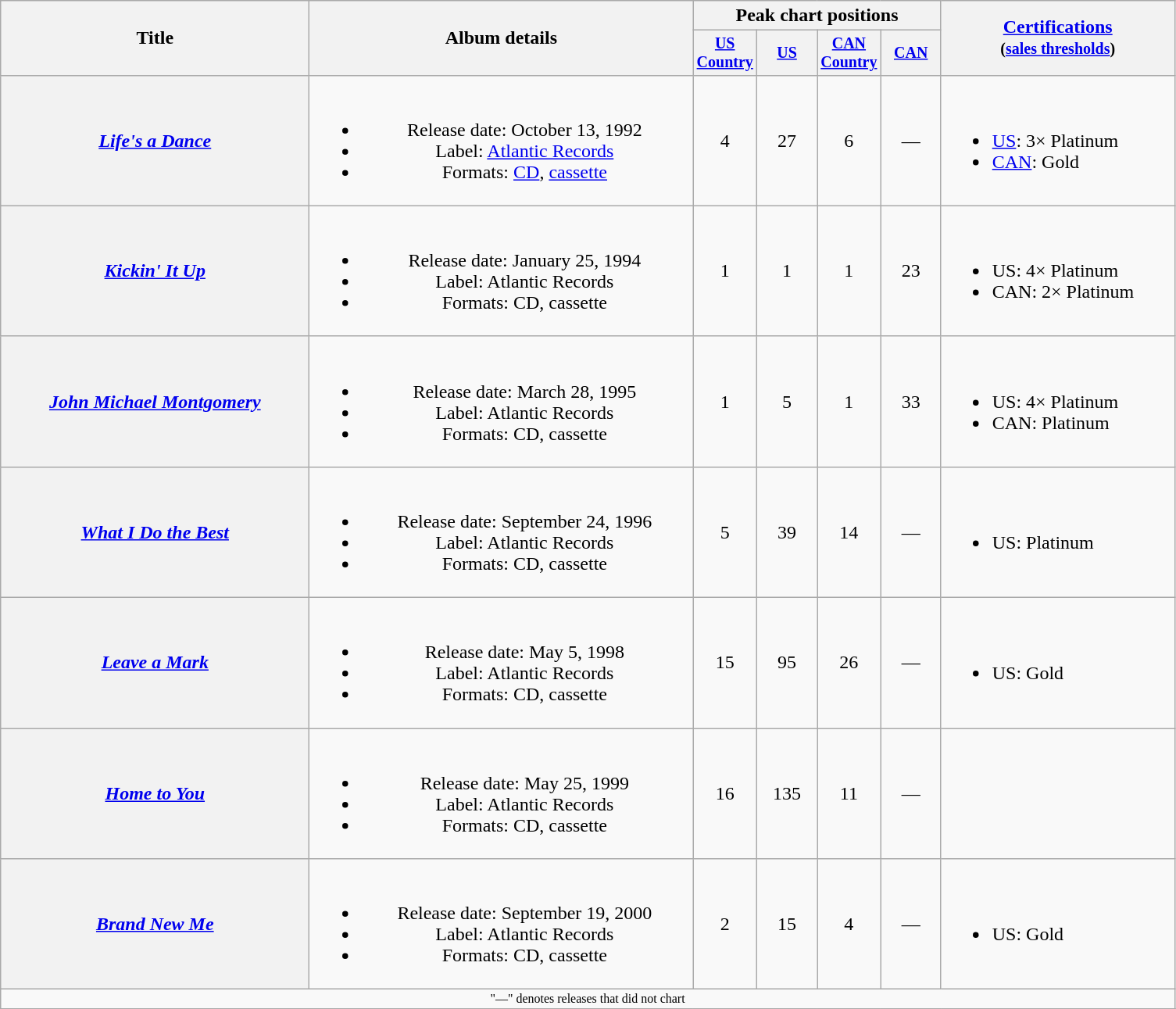<table class="wikitable plainrowheaders" style="text-align:center;">
<tr>
<th rowspan="2" style="width:16em;">Title</th>
<th rowspan="2" style="width:20em;">Album details</th>
<th colspan="4">Peak chart positions</th>
<th rowspan="2" style="width:12em;"><a href='#'>Certifications</a><br><small>(<a href='#'>sales thresholds</a>)</small></th>
</tr>
<tr style="font-size:smaller;">
<th width="45"><a href='#'>US Country</a><br></th>
<th width="45"><a href='#'>US</a><br></th>
<th width="45"><a href='#'>CAN Country</a><br></th>
<th width="45"><a href='#'>CAN</a><br></th>
</tr>
<tr>
<th scope="row"><em><a href='#'>Life's a Dance</a></em></th>
<td><br><ul><li>Release date: October 13, 1992</li><li>Label: <a href='#'>Atlantic Records</a></li><li>Formats: <a href='#'>CD</a>, <a href='#'>cassette</a></li></ul></td>
<td>4</td>
<td>27</td>
<td>6</td>
<td>—</td>
<td align="left"><br><ul><li><a href='#'>US</a>: 3× Platinum</li><li><a href='#'>CAN</a>: Gold</li></ul></td>
</tr>
<tr>
<th scope="row"><em><a href='#'>Kickin' It Up</a></em></th>
<td><br><ul><li>Release date: January 25, 1994</li><li>Label: Atlantic Records</li><li>Formats: CD, cassette</li></ul></td>
<td>1</td>
<td>1</td>
<td>1</td>
<td>23</td>
<td align="left"><br><ul><li>US: 4× Platinum</li><li>CAN: 2× Platinum</li></ul></td>
</tr>
<tr>
<th scope="row"><em><a href='#'>John Michael Montgomery</a></em></th>
<td><br><ul><li>Release date: March 28, 1995</li><li>Label: Atlantic Records</li><li>Formats: CD, cassette</li></ul></td>
<td>1</td>
<td>5</td>
<td>1</td>
<td>33</td>
<td align="left"><br><ul><li>US: 4× Platinum</li><li>CAN: Platinum</li></ul></td>
</tr>
<tr>
<th scope="row"><em><a href='#'>What I Do the Best</a></em></th>
<td><br><ul><li>Release date: September 24, 1996</li><li>Label: Atlantic Records</li><li>Formats: CD, cassette</li></ul></td>
<td>5</td>
<td>39</td>
<td>14</td>
<td>—</td>
<td align="left"><br><ul><li>US: Platinum</li></ul></td>
</tr>
<tr>
<th scope="row"><em><a href='#'>Leave a Mark</a></em></th>
<td><br><ul><li>Release date: May 5, 1998</li><li>Label: Atlantic Records</li><li>Formats: CD, cassette</li></ul></td>
<td>15</td>
<td>95</td>
<td>26</td>
<td>—</td>
<td align="left"><br><ul><li>US: Gold</li></ul></td>
</tr>
<tr>
<th scope="row"><em><a href='#'>Home to You</a></em></th>
<td><br><ul><li>Release date: May 25, 1999</li><li>Label: Atlantic Records</li><li>Formats: CD, cassette</li></ul></td>
<td>16</td>
<td>135</td>
<td>11</td>
<td>—</td>
<td></td>
</tr>
<tr>
<th scope="row"><em><a href='#'>Brand New Me</a></em></th>
<td><br><ul><li>Release date: September 19, 2000</li><li>Label: Atlantic Records</li><li>Formats: CD, cassette</li></ul></td>
<td>2</td>
<td>15</td>
<td>4</td>
<td>—</td>
<td align="left"><br><ul><li>US: Gold</li></ul></td>
</tr>
<tr>
<td colspan="7" style="font-size:8pt">"—" denotes releases that did not chart</td>
</tr>
<tr>
</tr>
</table>
